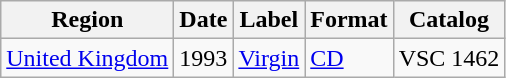<table class="wikitable">
<tr>
<th>Region</th>
<th>Date</th>
<th>Label</th>
<th>Format</th>
<th>Catalog</th>
</tr>
<tr>
<td><a href='#'>United Kingdom</a></td>
<td>1993</td>
<td><a href='#'>Virgin</a></td>
<td><a href='#'>CD</a></td>
<td>VSC 1462</td>
</tr>
</table>
